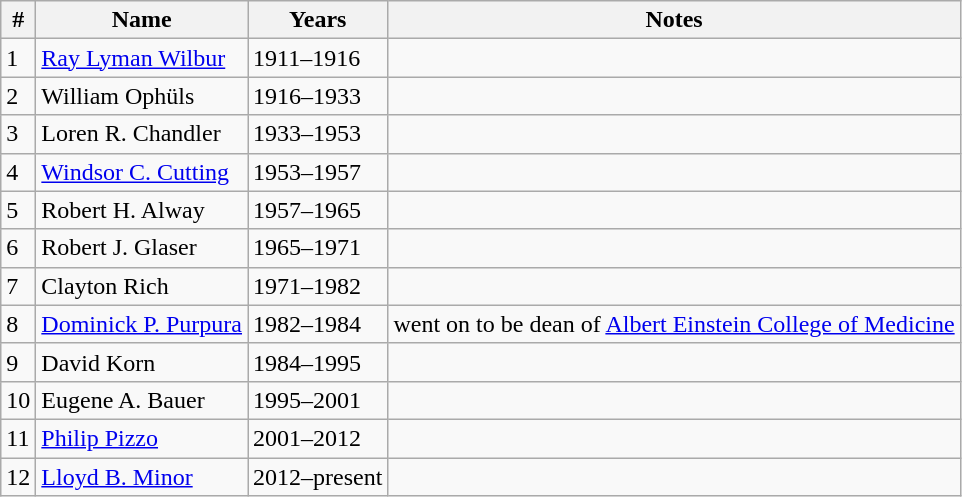<table class="wikitable">
<tr>
<th>#</th>
<th>Name</th>
<th>Years</th>
<th>Notes</th>
</tr>
<tr>
<td>1</td>
<td><a href='#'>Ray Lyman Wilbur</a></td>
<td>1911–1916</td>
<td></td>
</tr>
<tr>
<td>2</td>
<td>William Ophüls</td>
<td>1916–1933</td>
<td></td>
</tr>
<tr>
<td>3</td>
<td>Loren R. Chandler</td>
<td>1933–1953</td>
<td></td>
</tr>
<tr>
<td>4</td>
<td><a href='#'>Windsor C. Cutting</a></td>
<td>1953–1957</td>
<td></td>
</tr>
<tr>
<td>5</td>
<td>Robert H. Alway</td>
<td>1957–1965</td>
<td></td>
</tr>
<tr>
<td>6</td>
<td>Robert J. Glaser</td>
<td>1965–1971</td>
<td></td>
</tr>
<tr>
<td>7</td>
<td>Clayton Rich</td>
<td>1971–1982</td>
<td></td>
</tr>
<tr>
<td>8</td>
<td><a href='#'>Dominick P. Purpura</a></td>
<td>1982–1984</td>
<td>went on to be dean of <a href='#'>Albert Einstein College of Medicine</a></td>
</tr>
<tr>
<td>9</td>
<td>David Korn</td>
<td>1984–1995</td>
<td></td>
</tr>
<tr>
<td>10</td>
<td>Eugene A. Bauer</td>
<td>1995–2001</td>
<td></td>
</tr>
<tr>
<td>11</td>
<td><a href='#'>Philip Pizzo</a></td>
<td>2001–2012</td>
<td></td>
</tr>
<tr>
<td>12</td>
<td><a href='#'>Lloyd B. Minor</a></td>
<td>2012–present</td>
<td></td>
</tr>
</table>
